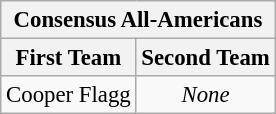<table class="wikitable" style="font-size: 95%; text-align: center;">
<tr>
<th Colspan=2>Consensus All-Americans</th>
</tr>
<tr>
<th>First Team</th>
<th>Second Team</th>
</tr>
<tr>
<td>Cooper Flagg</td>
<td><em>None</em></td>
</tr>
</table>
